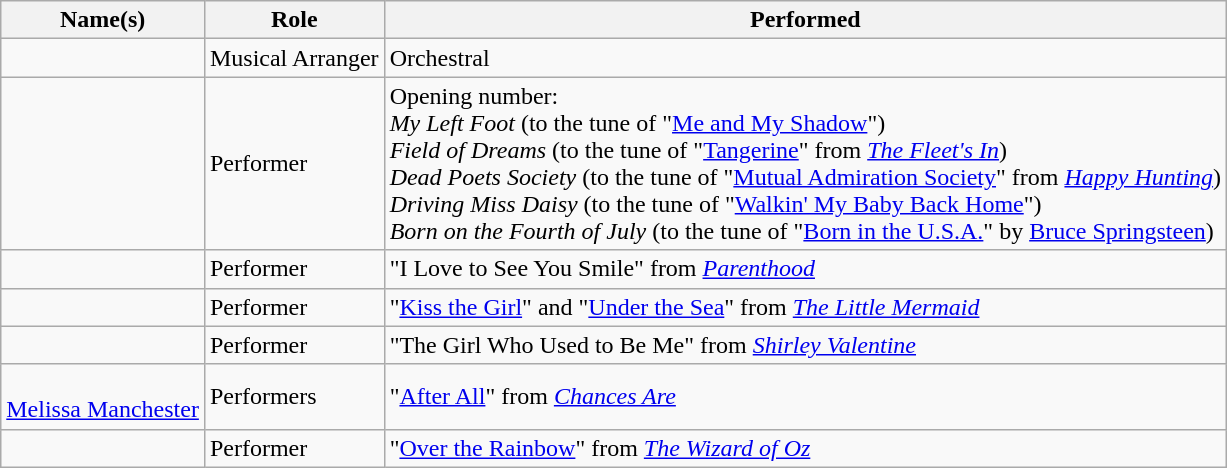<table class="wikitable sortable">
<tr>
<th>Name(s)</th>
<th>Role</th>
<th>Performed</th>
</tr>
<tr>
<td></td>
<td>Musical Arranger</td>
<td>Orchestral</td>
</tr>
<tr>
<td></td>
<td>Performer</td>
<td>Opening number: <br><em>My Left Foot</em> (to the tune of "<a href='#'>Me and My Shadow</a>")<br><em>Field of Dreams</em> (to the tune of "<a href='#'>Tangerine</a>" from <em><a href='#'>The Fleet's In</a></em>)<br><em>Dead Poets Society</em> (to the tune of "<a href='#'>Mutual Admiration Society</a>" from <em><a href='#'>Happy Hunting</a></em>)<br><em>Driving Miss Daisy</em> (to the tune of "<a href='#'>Walkin' My Baby Back Home</a>")<br><em>Born on the Fourth of July</em> (to the tune of "<a href='#'>Born in the U.S.A.</a>" by <a href='#'>Bruce Springsteen</a>)</td>
</tr>
<tr>
<td></td>
<td>Performer</td>
<td>"I Love to See You Smile" from <em><a href='#'>Parenthood</a></em></td>
</tr>
<tr>
<td></td>
<td>Performer</td>
<td>"<a href='#'>Kiss the Girl</a>" and "<a href='#'>Under the Sea</a>" from <em><a href='#'>The Little Mermaid</a></em></td>
</tr>
<tr>
<td></td>
<td>Performer</td>
<td>"The Girl Who Used to Be Me" from <em><a href='#'>Shirley Valentine</a></em></td>
</tr>
<tr>
<td><br><a href='#'>Melissa Manchester</a></td>
<td>Performers</td>
<td>"<a href='#'>After All</a>" from <em><a href='#'>Chances Are</a></em></td>
</tr>
<tr>
<td></td>
<td>Performer</td>
<td>"<a href='#'>Over the Rainbow</a>" from <em><a href='#'>The Wizard of Oz</a></em></td>
</tr>
</table>
